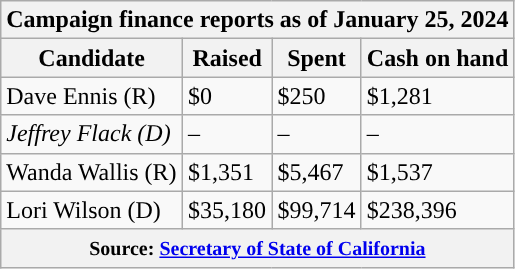<table class="wikitable sortable">
<tr>
<th colspan=4>Campaign finance reports as of January 25, 2024</th>
</tr>
<tr style="text-align:center;">
<th>Candidate</th>
<th>Raised</th>
<th>Spent</th>
<th>Cash on hand</th>
</tr>
<tr>
<td style="background-color:">Dave Ennis (R)</td>
<td>$0</td>
<td>$250</td>
<td>$1,281</td>
</tr>
<tr>
<td style="color:black;background-color:"><em>Jeffrey Flack (D)</em></td>
<td>–</td>
<td>–</td>
<td>–</td>
</tr>
<tr>
<td style="background-color:">Wanda Wallis (R)</td>
<td>$1,351</td>
<td>$5,467</td>
<td>$1,537</td>
</tr>
<tr>
<td style="color:black;background-color:">Lori Wilson (D)</td>
<td>$35,180</td>
<td>$99,714</td>
<td>$238,396</td>
</tr>
<tr>
<th colspan="4"><small>Source: <a href='#'>Secretary of State of California</a></small></th>
</tr>
</table>
